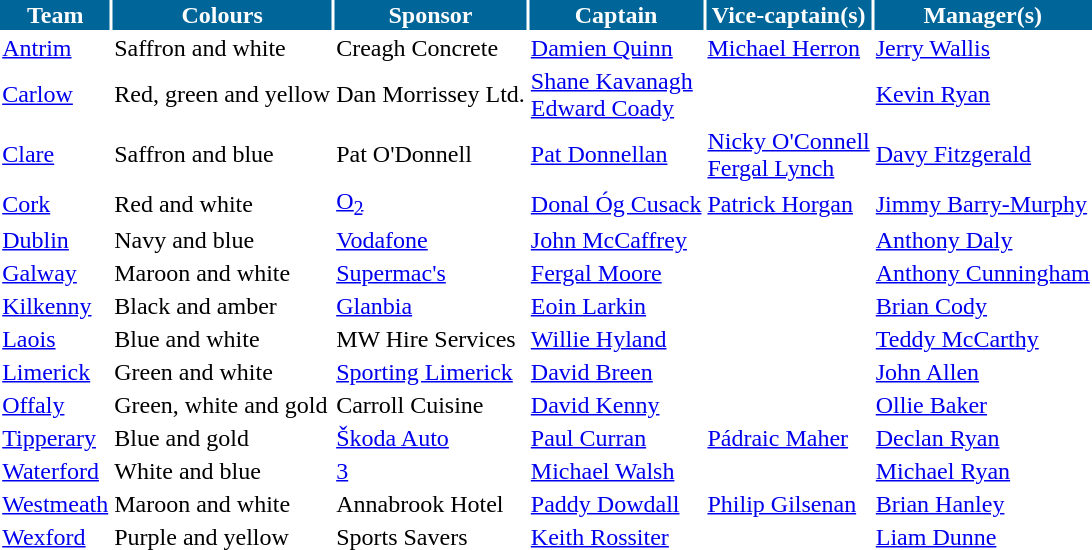<table cellpadding="1" 1px #aaa 90%;" style="margin: 1em auto">
<tr style="background:#069; color:white;">
<th rowspan="2">Team</th>
<th rowspan="2">Colours</th>
<th rowspan="2">Sponsor</th>
<th rowspan="2">Captain</th>
<th rowspan="2">Vice-captain(s)</th>
<th rowspan="2">Manager(s)</th>
</tr>
<tr>
</tr>
<tr>
<td><a href='#'>Antrim</a></td>
<td>Saffron and white</td>
<td>Creagh Concrete</td>
<td><a href='#'>Damien Quinn</a></td>
<td><a href='#'>Michael Herron</a></td>
<td><a href='#'>Jerry Wallis</a></td>
</tr>
<tr>
<td><a href='#'>Carlow</a></td>
<td>Red, green and yellow</td>
<td>Dan Morrissey Ltd.</td>
<td><a href='#'>Shane Kavanagh</a><br><a href='#'>Edward Coady</a></td>
<td></td>
<td><a href='#'>Kevin Ryan</a></td>
</tr>
<tr>
<td><a href='#'>Clare</a></td>
<td>Saffron and blue</td>
<td>Pat O'Donnell</td>
<td><a href='#'>Pat Donnellan</a></td>
<td><a href='#'>Nicky O'Connell</a><br><a href='#'>Fergal Lynch</a></td>
<td><a href='#'>Davy Fitzgerald</a></td>
</tr>
<tr>
<td><a href='#'>Cork</a></td>
<td>Red and white</td>
<td><a href='#'>O<sub>2</sub></a></td>
<td><a href='#'>Donal Óg Cusack</a></td>
<td><a href='#'>Patrick Horgan</a></td>
<td><a href='#'>Jimmy Barry-Murphy</a></td>
</tr>
<tr>
<td><a href='#'>Dublin</a></td>
<td>Navy and blue</td>
<td><a href='#'>Vodafone</a></td>
<td><a href='#'>John McCaffrey</a></td>
<td></td>
<td><a href='#'>Anthony Daly</a></td>
</tr>
<tr>
<td><a href='#'>Galway</a></td>
<td>Maroon and white</td>
<td><a href='#'>Supermac's</a></td>
<td><a href='#'>Fergal Moore</a></td>
<td></td>
<td><a href='#'>Anthony Cunningham</a></td>
</tr>
<tr>
<td><a href='#'>Kilkenny</a></td>
<td>Black and amber</td>
<td><a href='#'>Glanbia</a></td>
<td><a href='#'>Eoin Larkin</a></td>
<td></td>
<td><a href='#'>Brian Cody</a></td>
</tr>
<tr>
<td><a href='#'>Laois</a></td>
<td>Blue and white</td>
<td>MW Hire Services</td>
<td><a href='#'>Willie Hyland</a></td>
<td></td>
<td><a href='#'>Teddy McCarthy</a></td>
</tr>
<tr>
<td><a href='#'>Limerick</a></td>
<td>Green and white</td>
<td><a href='#'>Sporting Limerick</a></td>
<td><a href='#'>David Breen</a></td>
<td></td>
<td><a href='#'>John Allen</a></td>
</tr>
<tr>
<td><a href='#'>Offaly</a></td>
<td>Green, white and gold</td>
<td>Carroll Cuisine</td>
<td><a href='#'>David Kenny</a></td>
<td></td>
<td><a href='#'>Ollie Baker</a></td>
</tr>
<tr>
<td><a href='#'>Tipperary</a></td>
<td>Blue and gold</td>
<td><a href='#'>Škoda Auto</a></td>
<td><a href='#'>Paul Curran</a></td>
<td><a href='#'>Pádraic Maher</a></td>
<td><a href='#'>Declan Ryan</a></td>
</tr>
<tr>
<td><a href='#'>Waterford</a></td>
<td>White and blue</td>
<td><a href='#'>3</a></td>
<td><a href='#'>Michael Walsh</a></td>
<td></td>
<td><a href='#'>Michael Ryan</a></td>
</tr>
<tr>
<td><a href='#'>Westmeath</a></td>
<td>Maroon and white</td>
<td>Annabrook Hotel</td>
<td><a href='#'>Paddy Dowdall</a></td>
<td><a href='#'>Philip Gilsenan</a></td>
<td><a href='#'>Brian Hanley</a></td>
</tr>
<tr>
<td><a href='#'>Wexford</a></td>
<td>Purple and yellow</td>
<td>Sports Savers</td>
<td><a href='#'>Keith Rossiter</a></td>
<td></td>
<td><a href='#'>Liam Dunne</a></td>
</tr>
</table>
